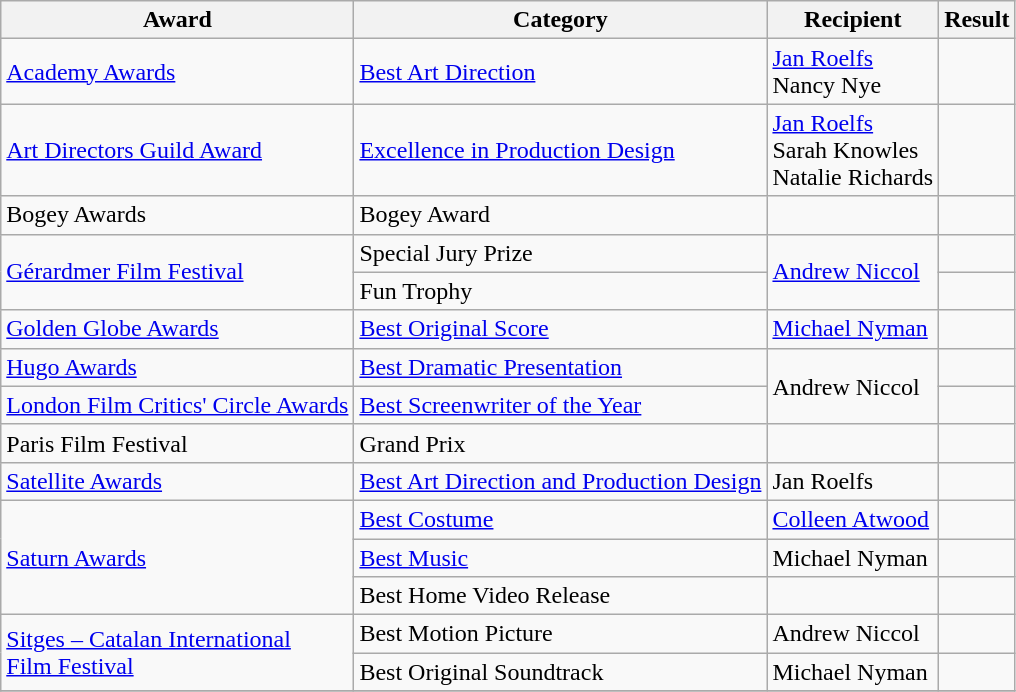<table class="wikitable">
<tr>
<th>Award</th>
<th>Category</th>
<th>Recipient</th>
<th>Result</th>
</tr>
<tr>
<td><a href='#'>Academy Awards</a></td>
<td><a href='#'>Best Art Direction</a></td>
<td><a href='#'>Jan Roelfs</a><br>Nancy Nye</td>
<td></td>
</tr>
<tr>
<td><a href='#'>Art Directors Guild Award</a></td>
<td><a href='#'>Excellence in Production Design</a></td>
<td><a href='#'>Jan Roelfs</a><br>Sarah Knowles<br>Natalie Richards</td>
<td></td>
</tr>
<tr>
<td>Bogey Awards</td>
<td>Bogey Award</td>
<td></td>
<td></td>
</tr>
<tr>
<td rowspan=2><a href='#'>Gérardmer Film Festival</a></td>
<td>Special Jury Prize</td>
<td rowspan=2><a href='#'>Andrew Niccol</a></td>
<td></td>
</tr>
<tr>
<td>Fun Trophy</td>
<td></td>
</tr>
<tr>
<td><a href='#'>Golden Globe Awards</a></td>
<td><a href='#'>Best Original Score</a></td>
<td><a href='#'>Michael Nyman</a></td>
<td></td>
</tr>
<tr>
<td><a href='#'>Hugo Awards</a></td>
<td><a href='#'>Best Dramatic Presentation</a></td>
<td rowspan=2>Andrew Niccol</td>
<td></td>
</tr>
<tr>
<td><a href='#'>London Film Critics' Circle Awards</a></td>
<td><a href='#'>Best Screenwriter of the Year</a></td>
<td></td>
</tr>
<tr>
<td>Paris Film Festival</td>
<td>Grand Prix</td>
<td></td>
<td></td>
</tr>
<tr>
<td><a href='#'>Satellite Awards</a></td>
<td><a href='#'>Best Art Direction and Production Design</a></td>
<td>Jan Roelfs</td>
<td></td>
</tr>
<tr>
<td rowspan=3><a href='#'>Saturn Awards</a></td>
<td><a href='#'>Best Costume</a></td>
<td><a href='#'>Colleen Atwood</a></td>
<td></td>
</tr>
<tr>
<td><a href='#'>Best Music</a></td>
<td>Michael Nyman</td>
<td></td>
</tr>
<tr>
<td>Best Home Video Release</td>
<td></td>
<td></td>
</tr>
<tr>
<td rowspan=2><a href='#'>Sitges – Catalan International<br>Film Festival</a></td>
<td>Best Motion Picture</td>
<td>Andrew Niccol</td>
<td></td>
</tr>
<tr>
<td>Best Original Soundtrack</td>
<td>Michael Nyman</td>
<td></td>
</tr>
<tr>
</tr>
</table>
